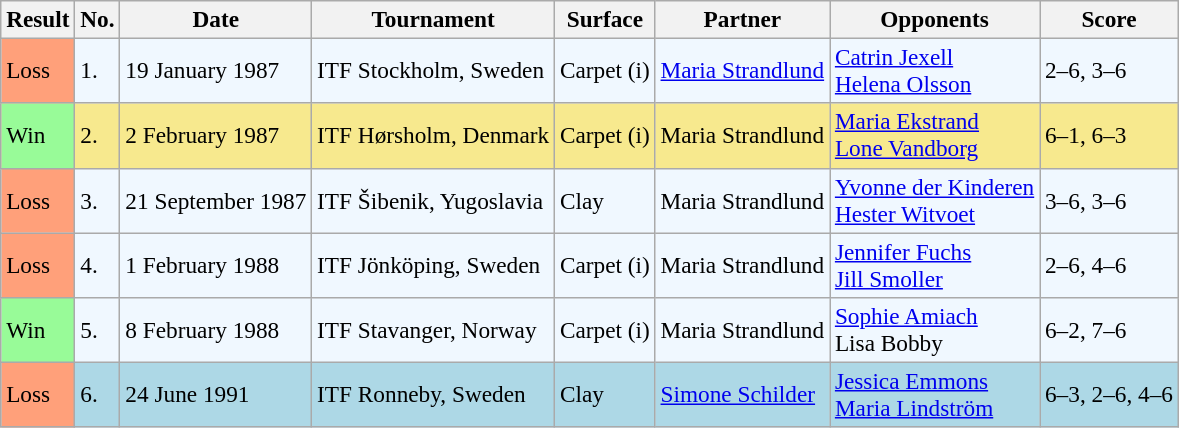<table class="sortable wikitable" style="font-size:97%;">
<tr>
<th>Result</th>
<th>No.</th>
<th>Date</th>
<th>Tournament</th>
<th>Surface</th>
<th>Partner</th>
<th>Opponents</th>
<th>Score</th>
</tr>
<tr style="background:#f0f8ff;">
<td style="background:#ffa07a;">Loss</td>
<td>1.</td>
<td>19 January 1987</td>
<td>ITF Stockholm, Sweden</td>
<td>Carpet (i)</td>
<td> <a href='#'>Maria Strandlund</a></td>
<td> <a href='#'>Catrin Jexell</a> <br>  <a href='#'>Helena Olsson</a></td>
<td>2–6, 3–6</td>
</tr>
<tr style="background:#f7e98e;">
<td style="background:#98fb98;">Win</td>
<td>2.</td>
<td>2 February 1987</td>
<td>ITF Hørsholm, Denmark</td>
<td>Carpet (i)</td>
<td> Maria Strandlund</td>
<td> <a href='#'>Maria Ekstrand</a> <br>  <a href='#'>Lone Vandborg</a></td>
<td>6–1, 6–3</td>
</tr>
<tr style="background:#f0f8ff;">
<td style="background:#ffa07a;">Loss</td>
<td>3.</td>
<td>21 September 1987</td>
<td>ITF Šibenik, Yugoslavia</td>
<td>Clay</td>
<td> Maria Strandlund</td>
<td> <a href='#'>Yvonne der Kinderen</a> <br>  <a href='#'>Hester Witvoet</a></td>
<td>3–6, 3–6</td>
</tr>
<tr style="background:#f0f8ff;">
<td style="background:#ffa07a;">Loss</td>
<td>4.</td>
<td>1 February 1988</td>
<td>ITF Jönköping, Sweden</td>
<td>Carpet (i)</td>
<td> Maria Strandlund</td>
<td> <a href='#'>Jennifer Fuchs</a> <br>  <a href='#'>Jill Smoller</a></td>
<td>2–6, 4–6</td>
</tr>
<tr style="background:#f0f8ff;">
<td style="background:#98fb98;">Win</td>
<td>5.</td>
<td>8 February 1988</td>
<td>ITF Stavanger, Norway</td>
<td>Carpet (i)</td>
<td> Maria Strandlund</td>
<td> <a href='#'>Sophie Amiach</a> <br>  Lisa Bobby</td>
<td>6–2, 7–6</td>
</tr>
<tr style="background:lightblue;">
<td style="background:#ffa07a;">Loss</td>
<td>6.</td>
<td>24 June 1991</td>
<td>ITF Ronneby, Sweden</td>
<td>Clay</td>
<td> <a href='#'>Simone Schilder</a></td>
<td> <a href='#'>Jessica Emmons</a> <br>  <a href='#'>Maria Lindström</a></td>
<td>6–3, 2–6, 4–6</td>
</tr>
</table>
